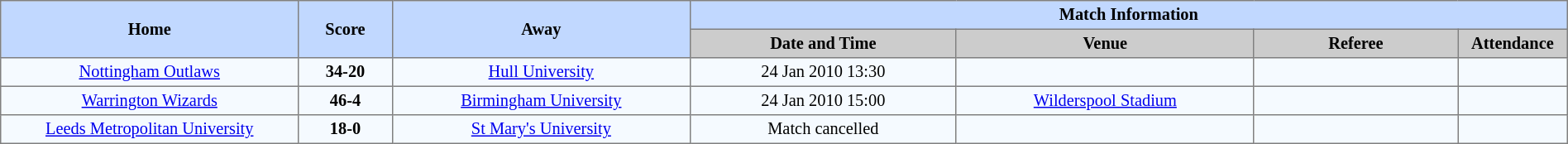<table border=1 style="border-collapse:collapse; font-size:85%; text-align:center;" cellpadding=3 cellspacing=0 width=100%>
<tr bgcolor=#C1D8FF>
<th rowspan=2 width=19%>Home</th>
<th rowspan=2 width=6%>Score</th>
<th rowspan=2 width=19%>Away</th>
<th colspan=6>Match Information</th>
</tr>
<tr bgcolor=#CCCCCC>
<th width=17%>Date and Time</th>
<th width=19%>Venue</th>
<th width=13%>Referee</th>
<th width=7%>Attendance</th>
</tr>
<tr bgcolor=#F5FAFF>
<td><a href='#'>Nottingham Outlaws</a></td>
<td><strong>34-20</strong></td>
<td><a href='#'>Hull University</a></td>
<td>24 Jan 2010 13:30</td>
<td></td>
<td></td>
<td></td>
</tr>
<tr bgcolor=#F5FAFF>
<td><a href='#'>Warrington Wizards</a></td>
<td><strong>46-4</strong></td>
<td><a href='#'>Birmingham University</a></td>
<td>24 Jan 2010 15:00</td>
<td><a href='#'>Wilderspool Stadium</a></td>
<td></td>
<td></td>
</tr>
<tr bgcolor=#F5FAFF>
<td><a href='#'>Leeds Metropolitan University</a></td>
<td><strong>18-0</strong> </td>
<td><a href='#'>St Mary's University</a></td>
<td>Match cancelled</td>
<td></td>
<td></td>
<td></td>
</tr>
</table>
